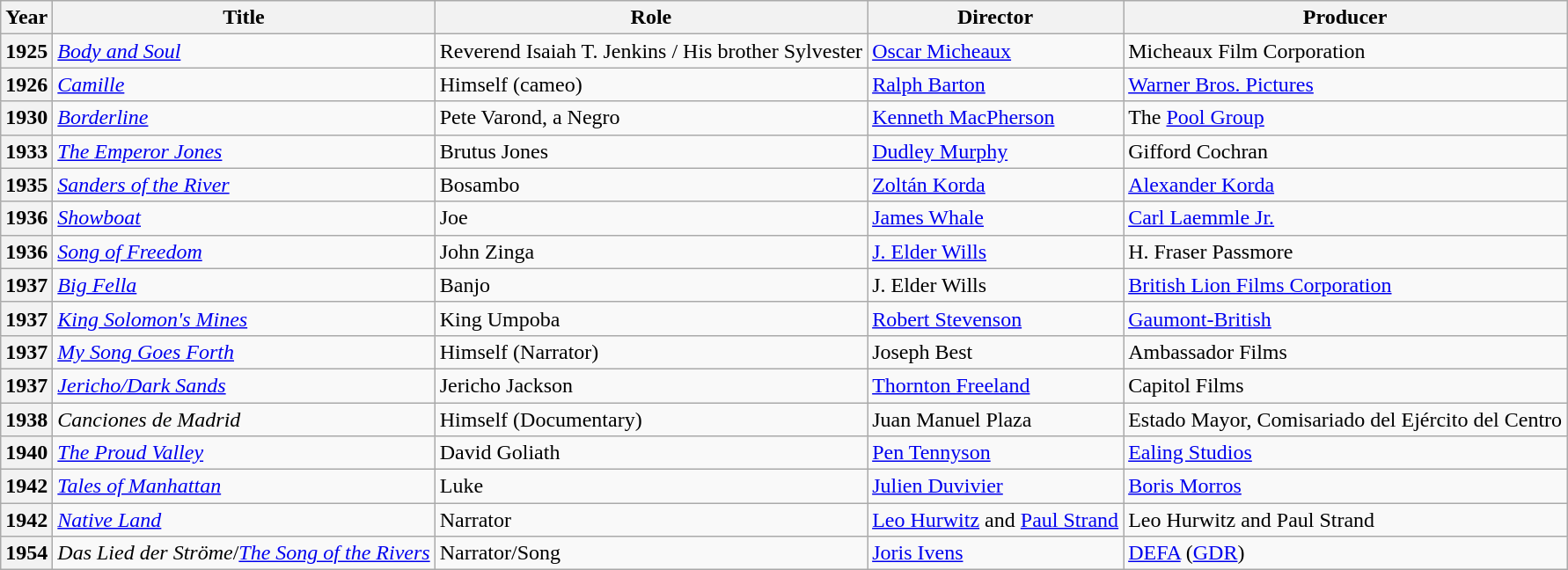<table class="wikitable plainrowheaders sortable" style="margin-right: 0;">
<tr>
<th scope="col">Year</th>
<th scope="col">Title</th>
<th scope="col">Role</th>
<th scope="col">Director</th>
<th scope="col">Producer</th>
</tr>
<tr>
<th scope="row">1925</th>
<td><em><a href='#'>Body and Soul</a></em></td>
<td>Reverend Isaiah T. Jenkins / His brother Sylvester</td>
<td><a href='#'>Oscar Micheaux</a></td>
<td>Micheaux Film Corporation</td>
</tr>
<tr>
<th scope="row">1926</th>
<td><em><a href='#'>Camille</a></em></td>
<td>Himself (cameo)</td>
<td><a href='#'>Ralph Barton</a></td>
<td><a href='#'>Warner Bros. Pictures</a></td>
</tr>
<tr>
<th scope="row">1930</th>
<td><em><a href='#'>Borderline</a></em></td>
<td>Pete Varond, a Negro</td>
<td><a href='#'>Kenneth MacPherson</a></td>
<td>The <a href='#'>Pool Group</a></td>
</tr>
<tr>
<th scope="row">1933</th>
<td><em><a href='#'>The Emperor Jones</a></em></td>
<td>Brutus Jones</td>
<td><a href='#'>Dudley Murphy</a></td>
<td>Gifford Cochran</td>
</tr>
<tr>
<th scope="row">1935</th>
<td><em><a href='#'>Sanders of the River</a></em></td>
<td>Bosambo</td>
<td><a href='#'>Zoltán Korda</a></td>
<td><a href='#'>Alexander Korda</a></td>
</tr>
<tr>
<th scope="row">1936</th>
<td><em><a href='#'>Showboat</a></em></td>
<td>Joe</td>
<td><a href='#'>James Whale</a></td>
<td><a href='#'>Carl Laemmle Jr.</a></td>
</tr>
<tr>
<th scope="row">1936</th>
<td><em><a href='#'>Song of Freedom</a></em></td>
<td>John Zinga</td>
<td><a href='#'>J. Elder Wills</a></td>
<td>H. Fraser Passmore</td>
</tr>
<tr>
<th scope="row">1937</th>
<td><em><a href='#'>Big Fella</a></em></td>
<td>Banjo</td>
<td>J. Elder Wills</td>
<td><a href='#'>British Lion Films Corporation</a></td>
</tr>
<tr>
<th scope="row">1937</th>
<td><em><a href='#'>King Solomon's Mines</a></em></td>
<td>King Umpoba</td>
<td><a href='#'>Robert Stevenson</a></td>
<td><a href='#'>Gaumont-British</a></td>
</tr>
<tr>
<th scope="row">1937</th>
<td><em><a href='#'>My Song Goes Forth</a></em></td>
<td>Himself (Narrator)</td>
<td>Joseph Best</td>
<td>Ambassador Films</td>
</tr>
<tr>
<th scope="row">1937</th>
<td><em><a href='#'>Jericho/Dark Sands</a></em></td>
<td>Jericho Jackson</td>
<td><a href='#'>Thornton Freeland</a></td>
<td>Capitol Films</td>
</tr>
<tr>
<th scope="row">1938</th>
<td><em>Canciones de Madrid</em></td>
<td>Himself (Documentary)</td>
<td>Juan Manuel Plaza</td>
<td>Estado Mayor, Comisariado del Ejército del Centro</td>
</tr>
<tr>
<th scope="row">1940</th>
<td><em><a href='#'>The Proud Valley</a></em></td>
<td>David Goliath</td>
<td><a href='#'>Pen Tennyson</a></td>
<td><a href='#'>Ealing Studios</a></td>
</tr>
<tr>
<th scope="row">1942</th>
<td><em><a href='#'>Tales of Manhattan</a></em></td>
<td>Luke</td>
<td><a href='#'>Julien Duvivier</a></td>
<td><a href='#'>Boris Morros</a></td>
</tr>
<tr>
<th scope="row">1942</th>
<td><em><a href='#'>Native Land</a></em></td>
<td>Narrator</td>
<td><a href='#'>Leo Hurwitz</a> and <a href='#'>Paul Strand</a></td>
<td>Leo Hurwitz and Paul Strand</td>
</tr>
<tr>
<th scope="row">1954</th>
<td><em>Das Lied der Ströme</em>/<em><a href='#'>The Song of the Rivers</a></em></td>
<td>Narrator/Song</td>
<td><a href='#'>Joris Ivens</a></td>
<td><a href='#'>DEFA</a> (<a href='#'>GDR</a>)</td>
</tr>
</table>
